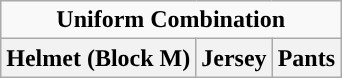<table class="wikitable">
<tr>
<td align="center" Colspan="3"><strong>Uniform Combination</strong></td>
</tr>
<tr align="center">
<th>Helmet (Block M)</th>
<th>Jersey</th>
<th>Pants</th>
</tr>
</table>
